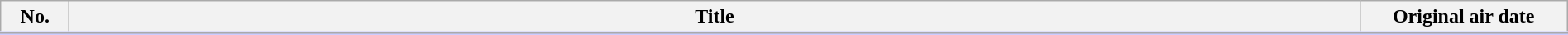<table class="wikitable" style="width:100%; margin:auto; background:#FFF;">
<tr style="border-bottom: 3px solid #CCF;">
<th style="width:3em;">No.</th>
<th>Title</th>
<th style="width:10em;">Original air date</th>
</tr>
<tr>
</tr>
</table>
